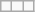<table class=wikitable>
<tr>
<td></td>
<td></td>
<td></td>
</tr>
</table>
